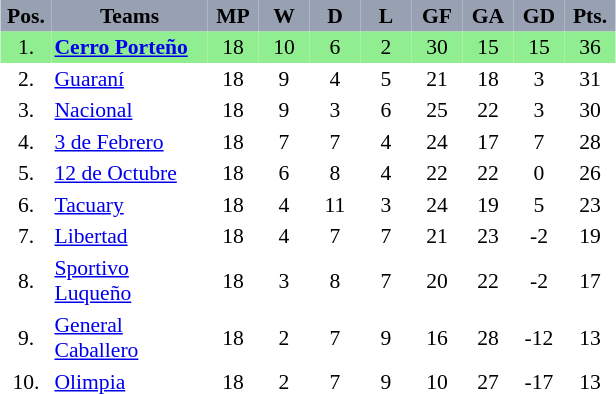<table class="sortable" align="center" style="margin:1em auto; font-size: 90%; border-collapse: collapse;" border="0" cellspacing="0" cellpadding="2">
<tr align="center" bgcolor="#98A1B2">
<th width="30">Pos.</th>
<th width="100">Teams</th>
<th width="30">MP</th>
<th width="30">W</th>
<th width="30">D</th>
<th width="30">L</th>
<th width="30">GF</th>
<th width="30">GA</th>
<th width="30">GD</th>
<th width="30">Pts.</th>
</tr>
<tr align="center" style="background: #90EE90">
<td>1.</td>
<td align="left"><strong><a href='#'>Cerro Porteño</a></strong></td>
<td>18</td>
<td>10</td>
<td>6</td>
<td>2</td>
<td>30</td>
<td>15</td>
<td>15</td>
<td>36</td>
</tr>
<tr align="center">
<td>2.</td>
<td align="left"><a href='#'>Guaraní</a></td>
<td>18</td>
<td>9</td>
<td>4</td>
<td>5</td>
<td>21</td>
<td>18</td>
<td>3</td>
<td>31</td>
</tr>
<tr align="center">
<td>3.</td>
<td align="left"><a href='#'>Nacional</a></td>
<td>18</td>
<td>9</td>
<td>3</td>
<td>6</td>
<td>25</td>
<td>22</td>
<td>3</td>
<td>30</td>
</tr>
<tr align="center">
<td>4.</td>
<td align="left"><a href='#'>3 de Febrero</a></td>
<td>18</td>
<td>7</td>
<td>7</td>
<td>4</td>
<td>24</td>
<td>17</td>
<td>7</td>
<td>28</td>
</tr>
<tr align="center">
<td>5.</td>
<td align="left"><a href='#'>12 de Octubre</a></td>
<td>18</td>
<td>6</td>
<td>8</td>
<td>4</td>
<td>22</td>
<td>22</td>
<td>0</td>
<td>26</td>
</tr>
<tr align="center">
<td>6.</td>
<td align="left"><a href='#'>Tacuary</a></td>
<td>18</td>
<td>4</td>
<td>11</td>
<td>3</td>
<td>24</td>
<td>19</td>
<td>5</td>
<td>23</td>
</tr>
<tr align="center">
<td>7.</td>
<td align="left"><a href='#'>Libertad</a></td>
<td>18</td>
<td>4</td>
<td>7</td>
<td>7</td>
<td>21</td>
<td>23</td>
<td>-2</td>
<td>19</td>
</tr>
<tr align="center">
<td>8.</td>
<td align="left"><a href='#'>Sportivo Luqueño</a></td>
<td>18</td>
<td>3</td>
<td>8</td>
<td>7</td>
<td>20</td>
<td>22</td>
<td>-2</td>
<td>17</td>
</tr>
<tr align="center">
<td>9.</td>
<td align="left"><a href='#'>General Caballero</a></td>
<td>18</td>
<td>2</td>
<td>7</td>
<td>9</td>
<td>16</td>
<td>28</td>
<td>-12</td>
<td>13</td>
</tr>
<tr align="center">
<td>10.</td>
<td align="left"><a href='#'>Olimpia</a></td>
<td>18</td>
<td>2</td>
<td>7</td>
<td>9</td>
<td>10</td>
<td>27</td>
<td>-17</td>
<td>13</td>
</tr>
</table>
